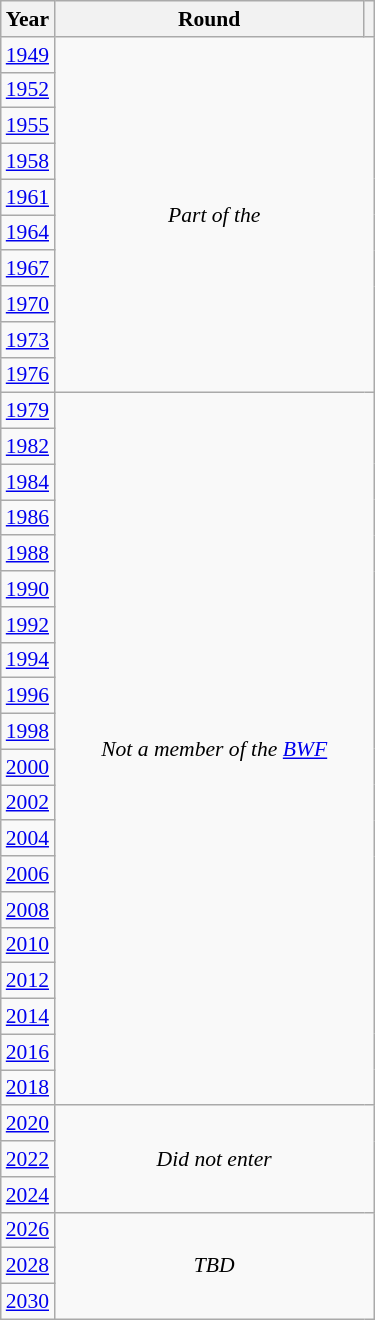<table class="wikitable" style="text-align: center; font-size:90%">
<tr>
<th>Year</th>
<th style="width:200px">Round</th>
<th></th>
</tr>
<tr>
<td><a href='#'>1949</a></td>
<td colspan="2" rowspan="10"><em>Part of the </em></td>
</tr>
<tr>
<td><a href='#'>1952</a></td>
</tr>
<tr>
<td><a href='#'>1955</a></td>
</tr>
<tr>
<td><a href='#'>1958</a></td>
</tr>
<tr>
<td><a href='#'>1961</a></td>
</tr>
<tr>
<td><a href='#'>1964</a></td>
</tr>
<tr>
<td><a href='#'>1967</a></td>
</tr>
<tr>
<td><a href='#'>1970</a></td>
</tr>
<tr>
<td><a href='#'>1973</a></td>
</tr>
<tr>
<td><a href='#'>1976</a></td>
</tr>
<tr>
<td><a href='#'>1979</a></td>
<td colspan="2" rowspan="20"><em>Not a member of the <a href='#'>BWF</a></em></td>
</tr>
<tr>
<td><a href='#'>1982</a></td>
</tr>
<tr>
<td><a href='#'>1984</a></td>
</tr>
<tr>
<td><a href='#'>1986</a></td>
</tr>
<tr>
<td><a href='#'>1988</a></td>
</tr>
<tr>
<td><a href='#'>1990</a></td>
</tr>
<tr>
<td><a href='#'>1992</a></td>
</tr>
<tr>
<td><a href='#'>1994</a></td>
</tr>
<tr>
<td><a href='#'>1996</a></td>
</tr>
<tr>
<td><a href='#'>1998</a></td>
</tr>
<tr>
<td><a href='#'>2000</a></td>
</tr>
<tr>
<td><a href='#'>2002</a></td>
</tr>
<tr>
<td><a href='#'>2004</a></td>
</tr>
<tr>
<td><a href='#'>2006</a></td>
</tr>
<tr>
<td><a href='#'>2008</a></td>
</tr>
<tr>
<td><a href='#'>2010</a></td>
</tr>
<tr>
<td><a href='#'>2012</a></td>
</tr>
<tr>
<td><a href='#'>2014</a></td>
</tr>
<tr>
<td><a href='#'>2016</a></td>
</tr>
<tr>
<td><a href='#'>2018</a></td>
</tr>
<tr>
<td><a href='#'>2020</a></td>
<td colspan="2" rowspan="3"><em>Did not enter</em></td>
</tr>
<tr>
<td><a href='#'>2022</a></td>
</tr>
<tr>
<td><a href='#'>2024</a></td>
</tr>
<tr>
<td><a href='#'>2026</a></td>
<td colspan="2" rowspan="3"><em>TBD</em></td>
</tr>
<tr>
<td><a href='#'>2028</a></td>
</tr>
<tr>
<td><a href='#'>2030</a></td>
</tr>
</table>
